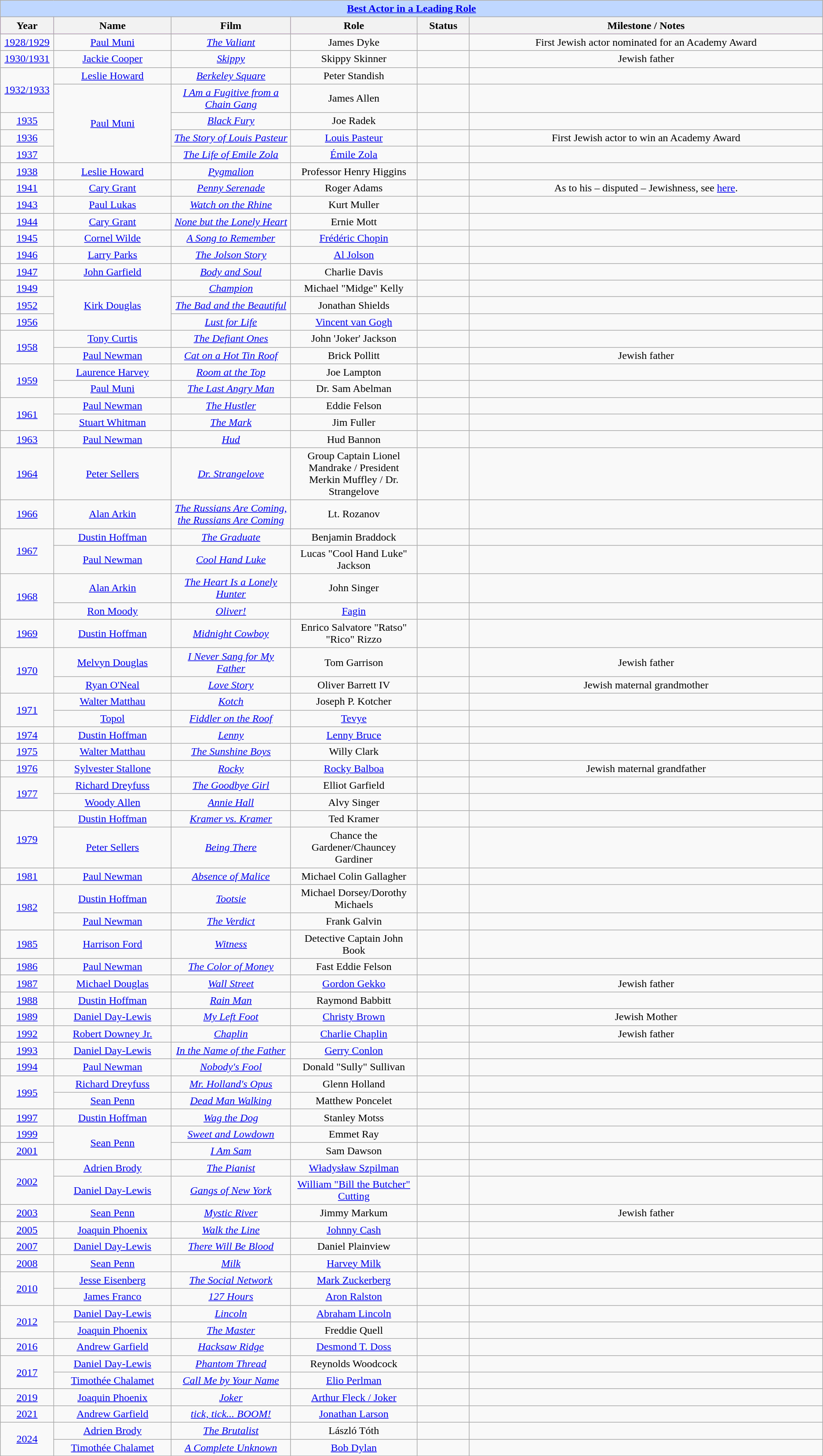<table class="wikitable" style="text-align: center">
<tr ---- bgcolor="#bfd7ff">
<td colspan=6 align=center><strong><a href='#'>Best Actor in a Leading Role</a></strong></td>
</tr>
<tr ---- bgcolor="#ebft5ff">
<th width="075">Year</th>
<th width="200">Name</th>
<th width="200">Film</th>
<th width="200">Role</th>
<th width="080">Status</th>
<th width="650">Milestone / Notes</th>
</tr>
<tr>
<td><a href='#'>1928/1929</a></td>
<td><a href='#'>Paul Muni</a></td>
<td><em><a href='#'>The Valiant</a></em></td>
<td>James Dyke</td>
<td></td>
<td>First Jewish actor nominated for an Academy Award</td>
</tr>
<tr>
<td><a href='#'>1930/1931</a></td>
<td><a href='#'>Jackie Cooper</a></td>
<td><em><a href='#'>Skippy</a></em></td>
<td>Skippy Skinner</td>
<td></td>
<td>Jewish father</td>
</tr>
<tr>
<td rowspan=2><a href='#'>1932/1933</a></td>
<td><a href='#'>Leslie Howard</a></td>
<td><em><a href='#'>Berkeley Square</a></em></td>
<td>Peter Standish</td>
<td></td>
<td></td>
</tr>
<tr>
<td rowspan=4><a href='#'>Paul Muni</a></td>
<td><em><a href='#'>I Am a Fugitive from a Chain Gang</a></em></td>
<td>James Allen</td>
<td></td>
<td></td>
</tr>
<tr>
<td><a href='#'>1935</a></td>
<td><em><a href='#'>Black Fury</a></em></td>
<td>Joe Radek</td>
<td></td>
<td></td>
</tr>
<tr>
<td><a href='#'>1936</a></td>
<td><em><a href='#'>The Story of Louis Pasteur</a></em></td>
<td><a href='#'>Louis Pasteur</a></td>
<td></td>
<td>First Jewish actor to win an Academy Award</td>
</tr>
<tr>
<td><a href='#'>1937</a></td>
<td><em><a href='#'>The Life of Emile Zola</a></em></td>
<td><a href='#'>Émile Zola</a></td>
<td></td>
<td></td>
</tr>
<tr>
<td><a href='#'>1938</a></td>
<td><a href='#'>Leslie Howard</a></td>
<td><em><a href='#'>Pygmalion</a></em></td>
<td>Professor Henry Higgins</td>
<td></td>
<td></td>
</tr>
<tr>
<td><a href='#'>1941</a></td>
<td><a href='#'>Cary Grant</a></td>
<td><em><a href='#'>Penny Serenade</a></em></td>
<td>Roger Adams</td>
<td></td>
<td>As to his – disputed – Jewishness, see <a href='#'>here</a>.</td>
</tr>
<tr>
<td><a href='#'>1943</a></td>
<td><a href='#'>Paul Lukas</a></td>
<td><em><a href='#'>Watch on the Rhine</a></em></td>
<td>Kurt Muller</td>
<td></td>
<td></td>
</tr>
<tr>
<td><a href='#'>1944</a></td>
<td><a href='#'>Cary Grant</a></td>
<td><em><a href='#'>None but the Lonely Heart</a></em></td>
<td>Ernie Mott</td>
<td></td>
<td></td>
</tr>
<tr>
<td><a href='#'>1945</a></td>
<td><a href='#'>Cornel Wilde</a></td>
<td><em><a href='#'>A Song to Remember</a></em></td>
<td><a href='#'>Frédéric Chopin</a></td>
<td></td>
<td></td>
</tr>
<tr>
<td><a href='#'>1946</a></td>
<td><a href='#'>Larry Parks</a></td>
<td><em><a href='#'>The Jolson Story</a></em></td>
<td><a href='#'>Al Jolson</a></td>
<td></td>
<td></td>
</tr>
<tr>
<td><a href='#'>1947</a></td>
<td><a href='#'>John Garfield</a></td>
<td><em><a href='#'>Body and Soul</a></em></td>
<td>Charlie Davis</td>
<td></td>
<td></td>
</tr>
<tr>
<td><a href='#'>1949</a></td>
<td rowspan=3><a href='#'>Kirk Douglas</a></td>
<td><em><a href='#'>Champion</a></em></td>
<td>Michael "Midge" Kelly</td>
<td></td>
<td></td>
</tr>
<tr>
<td><a href='#'>1952</a></td>
<td><em><a href='#'>The Bad and the Beautiful</a></em></td>
<td>Jonathan Shields</td>
<td></td>
<td></td>
</tr>
<tr>
<td><a href='#'>1956</a></td>
<td><em><a href='#'>Lust for Life</a></em></td>
<td><a href='#'>Vincent van Gogh</a></td>
<td></td>
<td></td>
</tr>
<tr>
<td rowspan=2><a href='#'>1958</a></td>
<td><a href='#'>Tony Curtis</a></td>
<td><em><a href='#'>The Defiant Ones</a></em></td>
<td>John 'Joker' Jackson</td>
<td></td>
<td></td>
</tr>
<tr>
<td><a href='#'>Paul Newman</a></td>
<td><em><a href='#'>Cat on a Hot Tin Roof</a></em></td>
<td>Brick Pollitt</td>
<td></td>
<td>Jewish father</td>
</tr>
<tr>
<td rowspan=2><a href='#'>1959</a></td>
<td><a href='#'>Laurence Harvey</a></td>
<td><em><a href='#'>Room at the Top</a></em></td>
<td>Joe Lampton</td>
<td></td>
<td></td>
</tr>
<tr>
<td><a href='#'>Paul Muni</a></td>
<td><em><a href='#'>The Last Angry Man</a></em></td>
<td>Dr. Sam Abelman</td>
<td></td>
<td></td>
</tr>
<tr>
<td rowspan=2><a href='#'>1961</a></td>
<td><a href='#'>Paul Newman</a></td>
<td><em><a href='#'>The Hustler</a></em></td>
<td>Eddie Felson</td>
<td></td>
<td></td>
</tr>
<tr>
<td><a href='#'>Stuart Whitman</a></td>
<td><em><a href='#'>The Mark</a></em></td>
<td>Jim Fuller</td>
<td></td>
<td></td>
</tr>
<tr>
<td><a href='#'>1963</a></td>
<td><a href='#'>Paul Newman</a></td>
<td><em><a href='#'>Hud</a></em></td>
<td>Hud Bannon</td>
<td></td>
<td></td>
</tr>
<tr>
<td><a href='#'>1964</a></td>
<td><a href='#'>Peter Sellers</a></td>
<td><em><a href='#'>Dr. Strangelove</a></em></td>
<td>Group Captain Lionel Mandrake / President Merkin Muffley / Dr. Strangelove</td>
<td></td>
<td></td>
</tr>
<tr>
<td><a href='#'>1966</a></td>
<td><a href='#'>Alan Arkin</a></td>
<td><em><a href='#'>The Russians Are Coming, the Russians Are Coming</a></em></td>
<td>Lt. Rozanov</td>
<td></td>
<td></td>
</tr>
<tr>
<td rowspan=2><a href='#'>1967</a></td>
<td><a href='#'>Dustin Hoffman</a></td>
<td><em><a href='#'>The Graduate</a></em></td>
<td>Benjamin Braddock</td>
<td></td>
<td></td>
</tr>
<tr>
<td><a href='#'>Paul Newman</a></td>
<td><em><a href='#'>Cool Hand Luke</a></em></td>
<td>Lucas "Cool Hand Luke" Jackson</td>
<td></td>
<td></td>
</tr>
<tr>
<td rowspan=2><a href='#'>1968</a></td>
<td><a href='#'>Alan Arkin</a></td>
<td><em><a href='#'>The Heart Is a Lonely Hunter</a></em></td>
<td>John Singer</td>
<td></td>
<td></td>
</tr>
<tr>
<td><a href='#'>Ron Moody</a></td>
<td><em><a href='#'>Oliver!</a></em></td>
<td><a href='#'>Fagin</a></td>
<td></td>
<td></td>
</tr>
<tr>
<td><a href='#'>1969</a></td>
<td><a href='#'>Dustin Hoffman</a></td>
<td><em><a href='#'>Midnight Cowboy</a></em></td>
<td>Enrico Salvatore "Ratso" "Rico" Rizzo</td>
<td></td>
<td></td>
</tr>
<tr>
<td rowspan=2><a href='#'>1970</a></td>
<td><a href='#'>Melvyn Douglas</a></td>
<td><em><a href='#'>I Never Sang for My Father</a></em></td>
<td>Tom Garrison</td>
<td></td>
<td>Jewish father</td>
</tr>
<tr>
<td><a href='#'>Ryan O'Neal</a></td>
<td><em><a href='#'>Love Story</a></em></td>
<td>Oliver Barrett IV</td>
<td></td>
<td>Jewish maternal grandmother</td>
</tr>
<tr>
<td rowspan=2><a href='#'>1971</a></td>
<td><a href='#'>Walter Matthau</a></td>
<td><em><a href='#'>Kotch</a></em></td>
<td>Joseph P. Kotcher</td>
<td></td>
<td></td>
</tr>
<tr>
<td><a href='#'>Topol</a></td>
<td><em><a href='#'>Fiddler on the Roof</a></em></td>
<td><a href='#'>Tevye</a></td>
<td></td>
<td></td>
</tr>
<tr>
<td><a href='#'>1974</a></td>
<td><a href='#'>Dustin Hoffman</a></td>
<td><em><a href='#'>Lenny</a></em></td>
<td><a href='#'>Lenny Bruce</a></td>
<td></td>
<td></td>
</tr>
<tr>
<td><a href='#'>1975</a></td>
<td><a href='#'>Walter Matthau</a></td>
<td><em><a href='#'>The Sunshine Boys</a></em></td>
<td>Willy Clark</td>
<td></td>
<td></td>
</tr>
<tr>
<td><a href='#'>1976</a></td>
<td><a href='#'>Sylvester Stallone</a></td>
<td><em> <a href='#'>Rocky</a></em></td>
<td><a href='#'>Rocky Balboa</a></td>
<td></td>
<td>Jewish maternal grandfather</td>
</tr>
<tr>
<td rowspan=2><a href='#'>1977</a></td>
<td><a href='#'>Richard Dreyfuss</a></td>
<td><em><a href='#'>The Goodbye Girl</a></em></td>
<td>Elliot Garfield</td>
<td></td>
<td></td>
</tr>
<tr>
<td><a href='#'>Woody Allen</a></td>
<td><em><a href='#'>Annie Hall</a></em></td>
<td>Alvy Singer</td>
<td></td>
<td></td>
</tr>
<tr>
<td rowspan=2><a href='#'>1979</a></td>
<td><a href='#'>Dustin Hoffman</a></td>
<td><em><a href='#'>Kramer vs. Kramer</a></em></td>
<td>Ted Kramer</td>
<td></td>
<td></td>
</tr>
<tr>
<td><a href='#'>Peter Sellers</a></td>
<td><em><a href='#'>Being There</a></em></td>
<td>Chance the Gardener/Chauncey Gardiner</td>
<td></td>
<td></td>
</tr>
<tr>
<td><a href='#'>1981</a></td>
<td><a href='#'>Paul Newman</a></td>
<td><em><a href='#'>Absence of Malice</a></em></td>
<td>Michael Colin Gallagher</td>
<td></td>
<td></td>
</tr>
<tr>
<td rowspan=2><a href='#'>1982</a></td>
<td><a href='#'>Dustin Hoffman</a></td>
<td><em><a href='#'>Tootsie</a></em></td>
<td>Michael Dorsey/Dorothy Michaels</td>
<td></td>
<td></td>
</tr>
<tr>
<td><a href='#'>Paul Newman</a></td>
<td><em><a href='#'>The Verdict</a></em></td>
<td>Frank Galvin</td>
<td></td>
<td></td>
</tr>
<tr>
<td><a href='#'>1985</a></td>
<td><a href='#'>Harrison Ford</a></td>
<td><em><a href='#'>Witness</a></em></td>
<td>Detective Captain John Book</td>
<td></td>
<td></td>
</tr>
<tr>
<td><a href='#'>1986</a></td>
<td><a href='#'>Paul Newman</a></td>
<td><em><a href='#'>The Color of Money</a></em></td>
<td>Fast Eddie Felson</td>
<td></td>
<td></td>
</tr>
<tr>
<td><a href='#'>1987</a></td>
<td><a href='#'>Michael Douglas</a></td>
<td><em><a href='#'>Wall Street</a></em></td>
<td><a href='#'>Gordon Gekko</a></td>
<td></td>
<td>Jewish father</td>
</tr>
<tr>
<td><a href='#'>1988</a></td>
<td><a href='#'>Dustin Hoffman</a></td>
<td><em><a href='#'>Rain Man</a></em></td>
<td>Raymond Babbitt</td>
<td></td>
<td></td>
</tr>
<tr>
<td><a href='#'>1989</a></td>
<td><a href='#'>Daniel Day-Lewis</a></td>
<td><em><a href='#'>My Left Foot</a></em></td>
<td><a href='#'>Christy Brown</a></td>
<td></td>
<td>Jewish Mother</td>
</tr>
<tr>
<td><a href='#'>1992</a></td>
<td><a href='#'>Robert Downey Jr.</a></td>
<td><em><a href='#'>Chaplin</a></em></td>
<td><a href='#'>Charlie Chaplin</a></td>
<td></td>
<td>Jewish father</td>
</tr>
<tr>
<td><a href='#'>1993</a></td>
<td><a href='#'>Daniel Day-Lewis</a></td>
<td><em><a href='#'>In the Name of the Father</a></em></td>
<td><a href='#'>Gerry Conlon</a></td>
<td></td>
<td></td>
</tr>
<tr>
<td><a href='#'>1994</a></td>
<td><a href='#'>Paul Newman</a></td>
<td><em><a href='#'>Nobody's Fool</a></em></td>
<td>Donald "Sully" Sullivan</td>
<td></td>
<td></td>
</tr>
<tr>
<td rowspan=2><a href='#'>1995</a></td>
<td><a href='#'>Richard Dreyfuss</a></td>
<td><em><a href='#'>Mr. Holland's Opus</a></em></td>
<td>Glenn Holland</td>
<td></td>
<td></td>
</tr>
<tr>
<td><a href='#'>Sean Penn</a></td>
<td><em><a href='#'>Dead Man Walking</a></em></td>
<td>Matthew Poncelet</td>
<td></td>
<td></td>
</tr>
<tr>
<td><a href='#'>1997</a></td>
<td><a href='#'>Dustin Hoffman</a></td>
<td><em><a href='#'>Wag the Dog</a></em></td>
<td>Stanley Motss</td>
<td></td>
<td></td>
</tr>
<tr>
<td><a href='#'>1999</a></td>
<td rowspan=2><a href='#'>Sean Penn</a></td>
<td><em><a href='#'>Sweet and Lowdown</a></em></td>
<td>Emmet Ray</td>
<td></td>
<td></td>
</tr>
<tr>
<td><a href='#'>2001</a></td>
<td><em><a href='#'>I Am Sam</a></em></td>
<td>Sam Dawson</td>
<td></td>
<td></td>
</tr>
<tr>
<td rowspan=2><a href='#'>2002</a></td>
<td><a href='#'>Adrien Brody</a></td>
<td><em><a href='#'>The Pianist</a></em></td>
<td><a href='#'>Władysław Szpilman</a></td>
<td></td>
<td></td>
</tr>
<tr>
<td><a href='#'>Daniel Day-Lewis</a></td>
<td><em><a href='#'>Gangs of New York</a></em></td>
<td><a href='#'>William "Bill the Butcher" Cutting</a></td>
<td></td>
<td></td>
</tr>
<tr>
<td><a href='#'>2003</a></td>
<td><a href='#'>Sean Penn</a></td>
<td><em><a href='#'>Mystic River</a></em></td>
<td>Jimmy Markum</td>
<td></td>
<td>Jewish father</td>
</tr>
<tr>
<td><a href='#'>2005</a></td>
<td><a href='#'>Joaquin Phoenix</a></td>
<td><em><a href='#'>Walk the Line</a></em></td>
<td><a href='#'>Johnny Cash</a></td>
<td></td>
<td></td>
</tr>
<tr>
<td><a href='#'>2007</a></td>
<td><a href='#'>Daniel Day-Lewis</a></td>
<td><em><a href='#'>There Will Be Blood</a></em></td>
<td>Daniel Plainview</td>
<td></td>
<td></td>
</tr>
<tr>
<td><a href='#'>2008</a></td>
<td><a href='#'>Sean Penn</a></td>
<td><em><a href='#'>Milk</a></em></td>
<td><a href='#'>Harvey Milk</a></td>
<td></td>
<td></td>
</tr>
<tr>
<td rowspan=2><a href='#'>2010</a></td>
<td><a href='#'>Jesse Eisenberg</a></td>
<td><em><a href='#'>The Social Network</a></em></td>
<td><a href='#'>Mark Zuckerberg</a></td>
<td></td>
<td></td>
</tr>
<tr>
<td><a href='#'>James Franco</a></td>
<td><em><a href='#'>127 Hours</a></em></td>
<td><a href='#'>Aron Ralston</a></td>
<td></td>
<td></td>
</tr>
<tr>
<td rowspan=2><a href='#'>2012</a></td>
<td><a href='#'>Daniel Day-Lewis</a></td>
<td><em><a href='#'>Lincoln</a></em></td>
<td><a href='#'>Abraham Lincoln</a></td>
<td></td>
<td></td>
</tr>
<tr>
<td><a href='#'>Joaquin Phoenix</a></td>
<td><em><a href='#'>The Master</a></em></td>
<td>Freddie Quell</td>
<td></td>
<td></td>
</tr>
<tr>
<td><a href='#'>2016</a></td>
<td><a href='#'>Andrew Garfield</a></td>
<td><em><a href='#'>Hacksaw Ridge</a></em></td>
<td><a href='#'>Desmond T. Doss</a></td>
<td></td>
<td></td>
</tr>
<tr>
<td rowspan=2><a href='#'>2017</a></td>
<td><a href='#'>Daniel Day-Lewis</a></td>
<td><em><a href='#'>Phantom Thread</a></em></td>
<td>Reynolds Woodcock</td>
<td></td>
<td></td>
</tr>
<tr>
<td><a href='#'>Timothée Chalamet</a></td>
<td><em><a href='#'>Call Me by Your Name</a></em></td>
<td><a href='#'>Elio Perlman</a></td>
<td></td>
<td></td>
</tr>
<tr>
<td><a href='#'>2019</a></td>
<td><a href='#'>Joaquin Phoenix</a></td>
<td><em><a href='#'>Joker</a></em></td>
<td><a href='#'>Arthur Fleck / Joker</a></td>
<td></td>
<td></td>
</tr>
<tr>
<td><a href='#'>2021</a></td>
<td><a href='#'>Andrew Garfield</a></td>
<td><em><a href='#'>tick, tick... BOOM!</a></em></td>
<td><a href='#'>Jonathan Larson</a></td>
<td></td>
<td></td>
</tr>
<tr>
<td rowspan=2><a href='#'>2024</a></td>
<td><a href='#'>Adrien Brody</a></td>
<td><em><a href='#'>The Brutalist</a></em></td>
<td>László Tóth</td>
<td></td>
<td></td>
</tr>
<tr>
<td><a href='#'>Timothée Chalamet</a></td>
<td><em><a href='#'>A Complete Unknown</a></em></td>
<td><a href='#'>Bob Dylan</a></td>
<td></td>
<td></td>
</tr>
</table>
